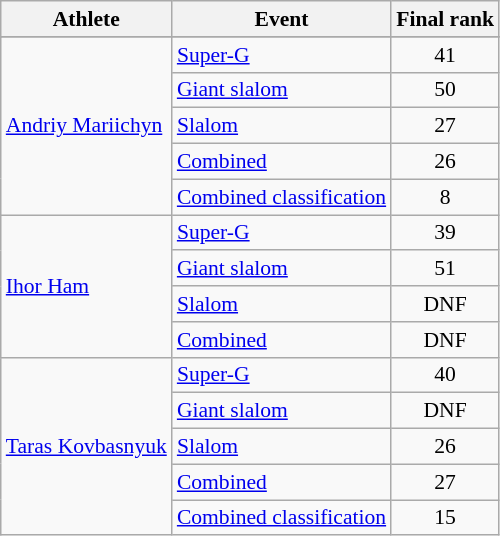<table class="wikitable" style="font-size:90%">
<tr>
<th>Athlete</th>
<th>Event</th>
<th>Final rank</th>
</tr>
<tr style="font-size:95%">
</tr>
<tr align=center>
<td align=left rowspan=5><a href='#'>Andriy Mariichyn</a></td>
<td align=left><a href='#'>Super-G</a></td>
<td>41</td>
</tr>
<tr align=center>
<td align=left><a href='#'>Giant slalom</a></td>
<td>50</td>
</tr>
<tr align=center>
<td align=left><a href='#'>Slalom</a></td>
<td>27</td>
</tr>
<tr align=center>
<td align=left><a href='#'>Combined</a></td>
<td>26</td>
</tr>
<tr align=center>
<td align=left><a href='#'>Combined classification</a></td>
<td>8</td>
</tr>
<tr align=center>
<td align=left rowspan=4><a href='#'>Ihor Ham</a></td>
<td align=left><a href='#'>Super-G</a></td>
<td>39</td>
</tr>
<tr align=center>
<td align=left><a href='#'>Giant slalom</a></td>
<td>51</td>
</tr>
<tr align=center>
<td align=left><a href='#'>Slalom</a></td>
<td>DNF</td>
</tr>
<tr align=center>
<td align=left><a href='#'>Combined</a></td>
<td>DNF</td>
</tr>
<tr align=center>
<td align=left rowspan=5><a href='#'>Taras Kovbasnyuk</a></td>
<td align=left><a href='#'>Super-G</a></td>
<td>40</td>
</tr>
<tr align=center>
<td align=left><a href='#'>Giant slalom</a></td>
<td>DNF</td>
</tr>
<tr align=center>
<td align=left><a href='#'>Slalom</a></td>
<td>26</td>
</tr>
<tr align=center>
<td align=left><a href='#'>Combined</a></td>
<td>27</td>
</tr>
<tr align=center>
<td align=left><a href='#'>Combined classification</a></td>
<td>15</td>
</tr>
</table>
